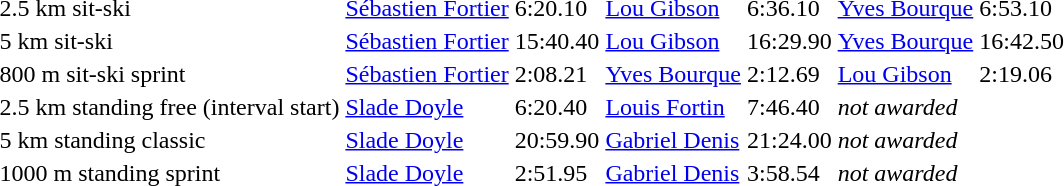<table>
<tr>
<td>2.5 km sit-ski</td>
<td><a href='#'>Sébastien Fortier</a><br></td>
<td>6:20.10</td>
<td><a href='#'>Lou Gibson</a><br></td>
<td>6:36.10</td>
<td><a href='#'>Yves Bourque</a><br></td>
<td>6:53.10</td>
</tr>
<tr>
<td>5 km sit-ski</td>
<td><a href='#'>Sébastien Fortier</a><br></td>
<td>15:40.40</td>
<td><a href='#'>Lou Gibson</a><br></td>
<td>16:29.90</td>
<td><a href='#'>Yves Bourque</a><br></td>
<td>16:42.50</td>
</tr>
<tr>
<td>800 m sit-ski sprint</td>
<td><a href='#'>Sébastien Fortier</a><br></td>
<td>2:08.21</td>
<td><a href='#'>Yves Bourque</a><br></td>
<td>2:12.69</td>
<td><a href='#'>Lou Gibson</a><br></td>
<td>2:19.06</td>
</tr>
<tr>
<td>2.5 km standing free (interval start)</td>
<td><a href='#'>Slade Doyle</a><br></td>
<td>6:20.40</td>
<td><a href='#'>Louis Fortin</a><br></td>
<td>7:46.40</td>
<td><em>not awarded</em></td>
<td></td>
</tr>
<tr>
<td>5 km standing classic</td>
<td><a href='#'>Slade Doyle</a><br></td>
<td>20:59.90</td>
<td><a href='#'>Gabriel Denis</a><br></td>
<td>21:24.00</td>
<td><em>not awarded</em></td>
<td></td>
</tr>
<tr>
<td>1000 m standing sprint</td>
<td><a href='#'>Slade Doyle</a><br></td>
<td>2:51.95</td>
<td><a href='#'>Gabriel Denis</a><br></td>
<td>3:58.54</td>
<td><em>not awarded</em></td>
<td></td>
</tr>
</table>
